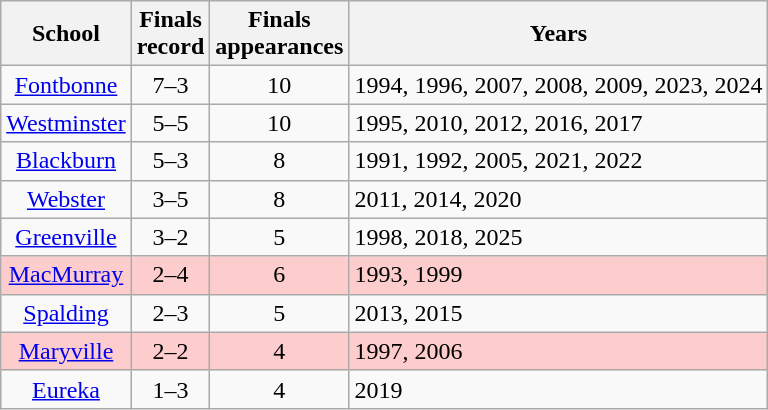<table class="wikitable sortable" style="text-align:center;">
<tr>
<th>School</th>
<th>Finals<br>record</th>
<th>Finals<br>appearances</th>
<th class=unsortable>Years</th>
</tr>
<tr>
<td><a href='#'>Fontbonne</a></td>
<td>7–3</td>
<td>10</td>
<td align=left>1994, 1996, 2007, 2008, 2009, 2023, 2024</td>
</tr>
<tr>
<td><a href='#'>Westminster</a></td>
<td>5–5</td>
<td>10</td>
<td align=left>1995, 2010, 2012, 2016, 2017</td>
</tr>
<tr>
<td><a href='#'>Blackburn</a></td>
<td>5–3</td>
<td>8</td>
<td align=left>1991, 1992, 2005, 2021, 2022</td>
</tr>
<tr>
<td><a href='#'>Webster</a></td>
<td>3–5</td>
<td>8</td>
<td align=left>2011, 2014, 2020</td>
</tr>
<tr>
<td><a href='#'>Greenville</a></td>
<td>3–2</td>
<td>5</td>
<td align=left>1998, 2018, 2025</td>
</tr>
<tr bgcolor=#fdcccc>
<td><a href='#'>MacMurray</a></td>
<td>2–4</td>
<td>6</td>
<td align=left>1993, 1999</td>
</tr>
<tr>
<td><a href='#'>Spalding</a></td>
<td>2–3</td>
<td>5</td>
<td align=left>2013, 2015</td>
</tr>
<tr bgcolor=#fdcccc>
<td><a href='#'>Maryville</a></td>
<td>2–2</td>
<td>4</td>
<td align=left>1997, 2006</td>
</tr>
<tr>
<td><a href='#'>Eureka</a></td>
<td>1–3</td>
<td>4</td>
<td align=left>2019</td>
</tr>
</table>
